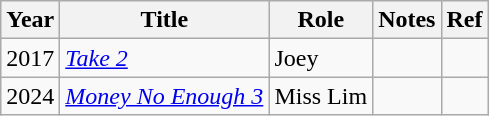<table class="wikitable">
<tr>
<th>Year</th>
<th>Title</th>
<th>Role</th>
<th>Notes</th>
<th>Ref</th>
</tr>
<tr>
<td>2017</td>
<td><em><a href='#'>Take 2</a></em></td>
<td>Joey</td>
<td></td>
<td></td>
</tr>
<tr>
<td>2024</td>
<td><em><a href='#'>Money No Enough 3</a></em></td>
<td>Miss Lim</td>
<td></td>
<td></td>
</tr>
</table>
